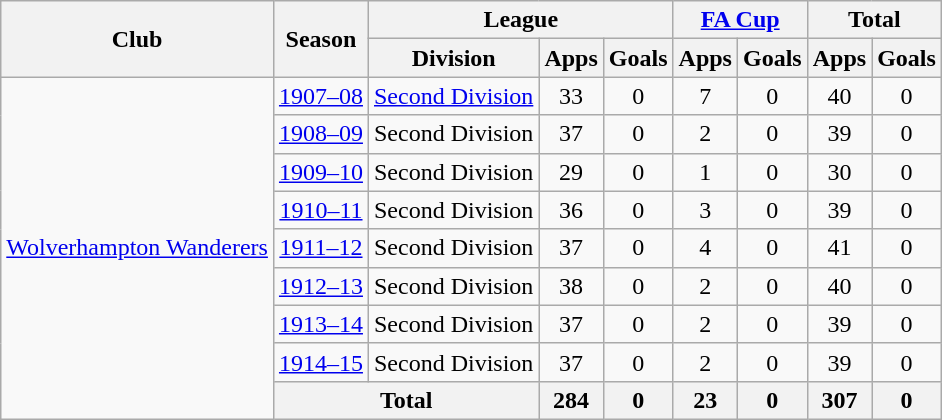<table class="wikitable" style="text-align:center">
<tr>
<th rowspan="2">Club</th>
<th rowspan="2">Season</th>
<th colspan="3">League</th>
<th colspan="2"><a href='#'>FA Cup</a></th>
<th colspan="2">Total</th>
</tr>
<tr>
<th>Division</th>
<th>Apps</th>
<th>Goals</th>
<th>Apps</th>
<th>Goals</th>
<th>Apps</th>
<th>Goals</th>
</tr>
<tr>
<td rowspan="9"><a href='#'>Wolverhampton Wanderers</a></td>
<td><a href='#'>1907–08</a></td>
<td><a href='#'>Second Division</a></td>
<td>33</td>
<td>0</td>
<td>7</td>
<td>0</td>
<td>40</td>
<td>0</td>
</tr>
<tr>
<td><a href='#'>1908–09</a></td>
<td>Second Division</td>
<td>37</td>
<td>0</td>
<td>2</td>
<td>0</td>
<td>39</td>
<td>0</td>
</tr>
<tr>
<td><a href='#'>1909–10</a></td>
<td>Second Division</td>
<td>29</td>
<td>0</td>
<td>1</td>
<td>0</td>
<td>30</td>
<td>0</td>
</tr>
<tr>
<td><a href='#'>1910–11</a></td>
<td>Second Division</td>
<td>36</td>
<td>0</td>
<td>3</td>
<td>0</td>
<td>39</td>
<td>0</td>
</tr>
<tr>
<td><a href='#'>1911–12</a></td>
<td>Second Division</td>
<td>37</td>
<td>0</td>
<td>4</td>
<td>0</td>
<td>41</td>
<td>0</td>
</tr>
<tr>
<td><a href='#'>1912–13</a></td>
<td>Second Division</td>
<td>38</td>
<td>0</td>
<td>2</td>
<td>0</td>
<td>40</td>
<td>0</td>
</tr>
<tr>
<td><a href='#'>1913–14</a></td>
<td>Second Division</td>
<td>37</td>
<td>0</td>
<td>2</td>
<td>0</td>
<td>39</td>
<td>0</td>
</tr>
<tr>
<td><a href='#'>1914–15</a></td>
<td>Second Division</td>
<td>37</td>
<td>0</td>
<td>2</td>
<td>0</td>
<td>39</td>
<td>0</td>
</tr>
<tr>
<th colspan="2">Total</th>
<th>284</th>
<th>0</th>
<th>23</th>
<th>0</th>
<th>307</th>
<th>0</th>
</tr>
</table>
